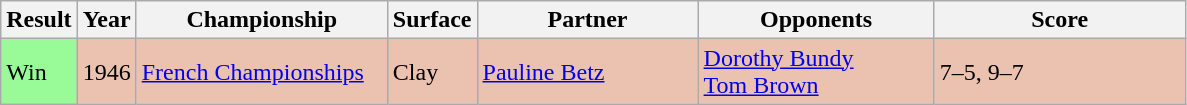<table class="sortable wikitable">
<tr>
<th style="width:40px">Result</th>
<th style="width:30px">Year</th>
<th style="width:160px">Championship</th>
<th style="width:50px">Surface</th>
<th style="width:140px">Partner</th>
<th style="width:150px">Opponents</th>
<th style="width:160px" class="unsortable">Score</th>
</tr>
<tr style="background:#ebc2af;">
<td style="background:#98fb98;">Win</td>
<td>1946</td>
<td><a href='#'>French Championships</a></td>
<td>Clay</td>
<td> <a href='#'>Pauline Betz</a></td>
<td> <a href='#'>Dorothy Bundy</a> <br>  <a href='#'>Tom Brown</a></td>
<td>7–5, 9–7</td>
</tr>
</table>
